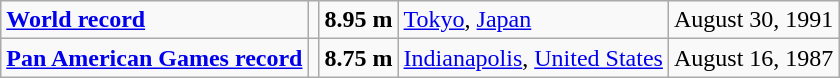<table class="wikitable">
<tr>
<td><strong><a href='#'>World record</a></strong></td>
<td></td>
<td><strong>8.95 m</strong></td>
<td><a href='#'>Tokyo</a>, <a href='#'>Japan</a></td>
<td>August 30, 1991</td>
</tr>
<tr>
<td><strong><a href='#'>Pan American Games record</a></strong></td>
<td></td>
<td><strong>8.75 m</strong></td>
<td><a href='#'>Indianapolis</a>, <a href='#'>United States</a></td>
<td>August 16, 1987</td>
</tr>
</table>
